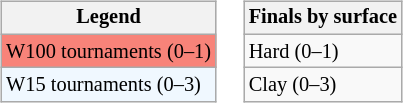<table>
<tr valign=top>
<td><br><table class=wikitable style="font-size:85%">
<tr>
<th>Legend</th>
</tr>
<tr style="background:#f88379;">
<td>W100 tournaments (0–1)</td>
</tr>
<tr style="background:#f0f8ff;">
<td>W15 tournaments (0–3)</td>
</tr>
</table>
</td>
<td><br><table class=wikitable style="font-size:85%">
<tr>
<th>Finals by surface</th>
</tr>
<tr>
<td>Hard (0–1)</td>
</tr>
<tr>
<td>Clay (0–3)</td>
</tr>
</table>
</td>
</tr>
</table>
